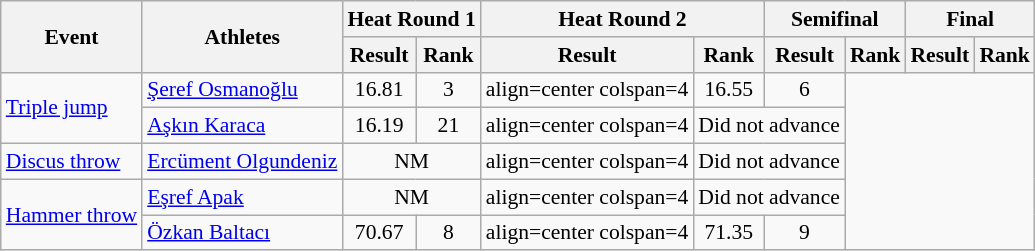<table class="wikitable" border="1" style="font-size:90%">
<tr>
<th rowspan="2">Event</th>
<th rowspan="2">Athletes</th>
<th colspan="2">Heat Round 1</th>
<th colspan="2">Heat Round 2</th>
<th colspan="2">Semifinal</th>
<th colspan="2">Final</th>
</tr>
<tr>
<th>Result</th>
<th>Rank</th>
<th>Result</th>
<th>Rank</th>
<th>Result</th>
<th>Rank</th>
<th>Result</th>
<th>Rank</th>
</tr>
<tr>
<td rowspan=2><a href='#'>Triple jump</a></td>
<td><a href='#'>Şeref Osmanoğlu</a></td>
<td align=center>16.81</td>
<td align=center>3</td>
<td>align=center colspan=4 </td>
<td align=center>16.55</td>
<td align=center>6</td>
</tr>
<tr>
<td><a href='#'>Aşkın Karaca</a></td>
<td align=center>16.19</td>
<td align=center>21</td>
<td>align=center colspan=4 </td>
<td align=center colspan=2>Did not advance</td>
</tr>
<tr>
<td rowspan=1><a href='#'>Discus throw</a></td>
<td><a href='#'>Ercüment Olgundeniz</a></td>
<td align=center colspan=2>NM</td>
<td>align=center colspan=4 </td>
<td align=center colspan=2>Did not advance</td>
</tr>
<tr>
<td rowspan=2><a href='#'>Hammer throw</a></td>
<td><a href='#'>Eşref Apak</a></td>
<td align=center colspan=2>NM</td>
<td>align=center colspan=4 </td>
<td align=center colspan=2>Did not advance</td>
</tr>
<tr>
<td><a href='#'>Özkan Baltacı</a></td>
<td align=center>70.67</td>
<td align=center>8</td>
<td>align=center colspan=4 </td>
<td align=center>71.35</td>
<td align=center>9</td>
</tr>
</table>
